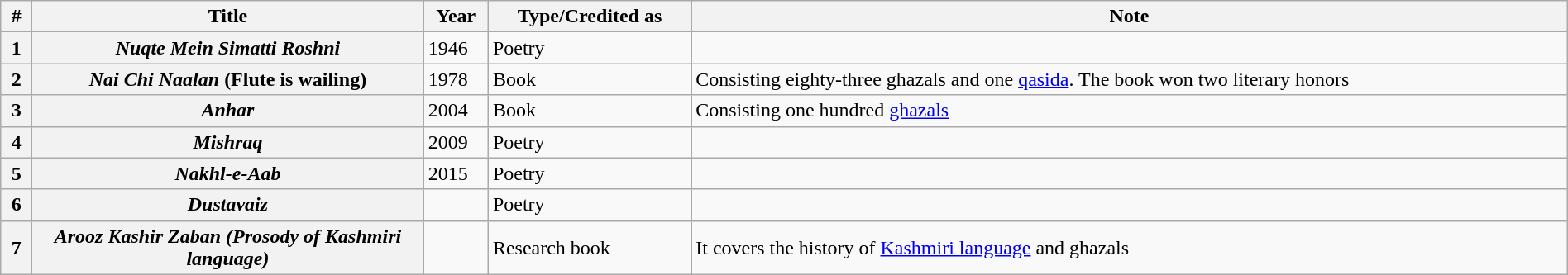<table class="wikitable sortable plainrowheaders" width=100%>
<tr>
<th scope="col" width=2%>#</th>
<th scope="col" width=25%>Title</th>
<th scope="col">Year</th>
<th scope="col">Type/Credited as</th>
<th scope="col">Note</th>
</tr>
<tr>
<th scope="row" align="left">1</th>
<th><em>Nuqte Mein Simatti Roshni</em></th>
<td>1946</td>
<td>Poetry</td>
<td></td>
</tr>
<tr>
<th scope="row" align="left">2</th>
<th><em>Nai Chi Naalan</em> (Flute is wailing)</th>
<td>1978</td>
<td>Book</td>
<td>Consisting eighty-three ghazals and one <a href='#'>qasida</a>. The book won two literary honors</td>
</tr>
<tr>
<th scope="row" align="left">3</th>
<th><em>Anhar</em></th>
<td>2004</td>
<td>Book</td>
<td>Consisting one hundred <a href='#'>ghazals</a></td>
</tr>
<tr>
<th scope="row" align="left">4</th>
<th><em>Mishraq</em></th>
<td>2009</td>
<td>Poetry</td>
<td></td>
</tr>
<tr>
<th scope="row" align="left">5</th>
<th><em>Nakhl-e-Aab</em></th>
<td>2015</td>
<td>Poetry</td>
<td></td>
</tr>
<tr>
<th scope="row" align="left">6</th>
<th><em>Dustavaiz</em></th>
<td></td>
<td>Poetry</td>
<td></td>
</tr>
<tr>
<th scope="row" align="left">7</th>
<th><em>Arooz Kashir Zaban (Prosody of Kashmiri language)</em></th>
<td></td>
<td>Research book</td>
<td>It covers the history of <a href='#'>Kashmiri language</a> and ghazals</td>
</tr>
</table>
